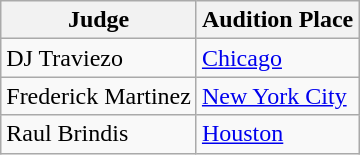<table class="wikitable">
<tr>
<th>Judge</th>
<th>Audition Place</th>
</tr>
<tr>
<td>DJ Traviezo</td>
<td><a href='#'>Chicago</a></td>
</tr>
<tr>
<td>Frederick Martinez</td>
<td><a href='#'>New York City</a></td>
</tr>
<tr>
<td>Raul Brindis</td>
<td><a href='#'>Houston</a></td>
</tr>
</table>
